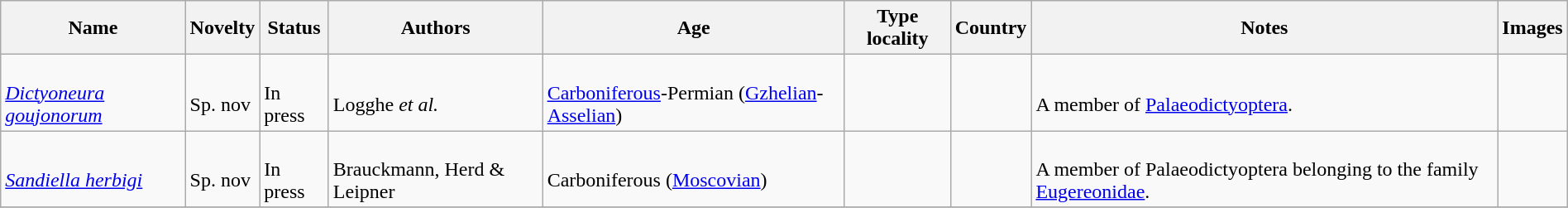<table class="wikitable sortable" align="center" width="100%">
<tr>
<th>Name</th>
<th>Novelty</th>
<th>Status</th>
<th>Authors</th>
<th>Age</th>
<th>Type locality</th>
<th>Country</th>
<th>Notes</th>
<th>Images</th>
</tr>
<tr>
<td><br><em><a href='#'>Dictyoneura goujonorum</a></em></td>
<td><br>Sp. nov</td>
<td><br>In press</td>
<td><br>Logghe <em>et al.</em></td>
<td><br><a href='#'>Carboniferous</a>-Permian (<a href='#'>Gzhelian</a>-<a href='#'>Asselian</a>)</td>
<td></td>
<td><br></td>
<td><br>A member of <a href='#'>Palaeodictyoptera</a>.</td>
<td></td>
</tr>
<tr>
<td><br><em><a href='#'>Sandiella herbigi</a></em></td>
<td><br>Sp. nov</td>
<td><br>In press</td>
<td><br>Brauckmann, Herd & Leipner</td>
<td><br>Carboniferous (<a href='#'>Moscovian</a>)</td>
<td></td>
<td><br></td>
<td><br>A member of Palaeodictyoptera belonging to the family <a href='#'>Eugereonidae</a>.</td>
<td></td>
</tr>
<tr>
</tr>
</table>
